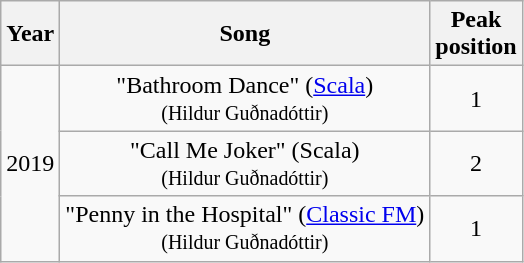<table class="wikitable plainrowheaders sortable" style="text-align:center;">
<tr>
<th>Year</th>
<th scope="col">Song</th>
<th scope="col">Peak<br>position</th>
</tr>
<tr>
<td rowspan="3">2019</td>
<td>"Bathroom Dance" (<a href='#'>Scala</a>)<br><small>(Hildur Guðnadóttir)</small></td>
<td style="text-align:center;">1</td>
</tr>
<tr>
<td>"Call Me Joker" (Scala)<br><small>(Hildur Guðnadóttir)</small></td>
<td style="text-align:center;">2</td>
</tr>
<tr>
<td>"Penny in the Hospital" (<a href='#'>Classic FM</a>)<br><small>(Hildur Guðnadóttir)</small></td>
<td style="text-align:center;">1</td>
</tr>
</table>
